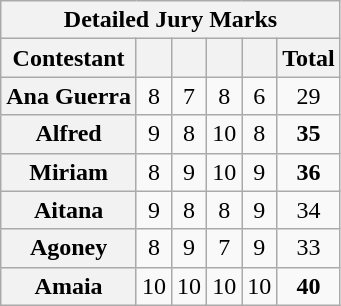<table class="wikitable sortable" style="text-align:center;">
<tr>
<th colspan=6>Detailed Jury Marks</th>
</tr>
<tr>
<th scope="col">Contestant</th>
<th></th>
<th></th>
<th></th>
<th></th>
<th>Total</th>
</tr>
<tr>
<th scope="row">Ana Guerra</th>
<td>8</td>
<td>7</td>
<td>8</td>
<td>6</td>
<td>29</td>
</tr>
<tr>
<th scope="row">Alfred</th>
<td>9</td>
<td>8</td>
<td>10</td>
<td>8</td>
<td><strong>35</strong></td>
</tr>
<tr>
<th scope="row">Miriam</th>
<td>8</td>
<td>9</td>
<td>10</td>
<td>9</td>
<td><strong>36</strong></td>
</tr>
<tr>
<th scope="row">Aitana</th>
<td>9</td>
<td>8</td>
<td>8</td>
<td>9</td>
<td>34</td>
</tr>
<tr>
<th scope="row">Agoney</th>
<td>8</td>
<td>9</td>
<td>7</td>
<td>9</td>
<td>33</td>
</tr>
<tr>
<th scope="row">Amaia</th>
<td>10</td>
<td>10</td>
<td>10</td>
<td>10</td>
<td><strong>40</strong></td>
</tr>
</table>
